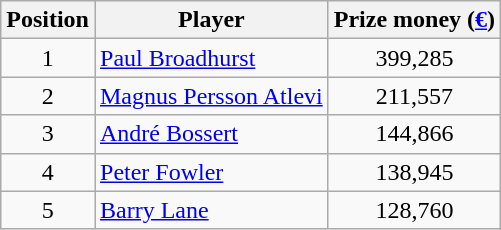<table class=wikitable>
<tr>
<th>Position</th>
<th>Player</th>
<th>Prize money (<a href='#'>€</a>)</th>
</tr>
<tr>
<td align=center>1</td>
<td> <a href='#'>Paul Broadhurst</a></td>
<td align=center>399,285</td>
</tr>
<tr>
<td align=center>2</td>
<td> <a href='#'>Magnus Persson Atlevi</a></td>
<td align=center>211,557</td>
</tr>
<tr>
<td align=center>3</td>
<td> <a href='#'>André Bossert</a></td>
<td align=center>144,866</td>
</tr>
<tr>
<td align=center>4</td>
<td> <a href='#'>Peter Fowler</a></td>
<td align=center>138,945</td>
</tr>
<tr>
<td align=center>5</td>
<td> <a href='#'>Barry Lane</a></td>
<td align=center>128,760</td>
</tr>
</table>
